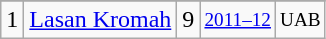<table class="wikitable">
<tr>
</tr>
<tr>
<td>1</td>
<td><a href='#'>Lasan Kromah</a></td>
<td>9</td>
<td style="font-size:80%;"><a href='#'>2011–12</a></td>
<td style="font-size:80%;">UAB</td>
</tr>
</table>
